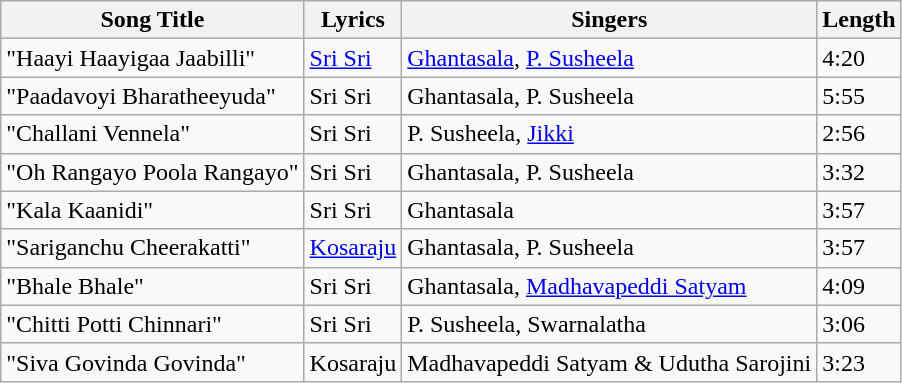<table class="wikitable">
<tr>
<th>Song Title</th>
<th>Lyrics</th>
<th>Singers</th>
<th>Length</th>
</tr>
<tr>
<td>"Haayi Haayigaa Jaabilli"</td>
<td><a href='#'>Sri Sri</a></td>
<td><a href='#'>Ghantasala</a>, <a href='#'>P. Susheela</a></td>
<td>4:20</td>
</tr>
<tr>
<td>"Paadavoyi Bharatheeyuda"</td>
<td>Sri Sri</td>
<td>Ghantasala, P. Susheela</td>
<td>5:55</td>
</tr>
<tr>
<td>"Challani Vennela"</td>
<td>Sri Sri</td>
<td>P. Susheela, <a href='#'>Jikki</a></td>
<td>2:56</td>
</tr>
<tr>
<td>"Oh Rangayo Poola Rangayo"</td>
<td>Sri Sri</td>
<td>Ghantasala, P. Susheela</td>
<td>3:32</td>
</tr>
<tr>
<td>"Kala Kaanidi"</td>
<td>Sri Sri</td>
<td>Ghantasala</td>
<td>3:57</td>
</tr>
<tr>
<td>"Sariganchu Cheerakatti"</td>
<td><a href='#'>Kosaraju</a></td>
<td>Ghantasala, P. Susheela</td>
<td>3:57</td>
</tr>
<tr>
<td>"Bhale Bhale"</td>
<td>Sri Sri</td>
<td>Ghantasala, <a href='#'>Madhavapeddi Satyam</a></td>
<td>4:09</td>
</tr>
<tr>
<td>"Chitti Potti Chinnari"</td>
<td>Sri Sri</td>
<td>P. Susheela, Swarnalatha</td>
<td>3:06</td>
</tr>
<tr>
<td>"Siva Govinda Govinda"</td>
<td>Kosaraju</td>
<td>Madhavapeddi Satyam & Udutha Sarojini</td>
<td>3:23</td>
</tr>
</table>
